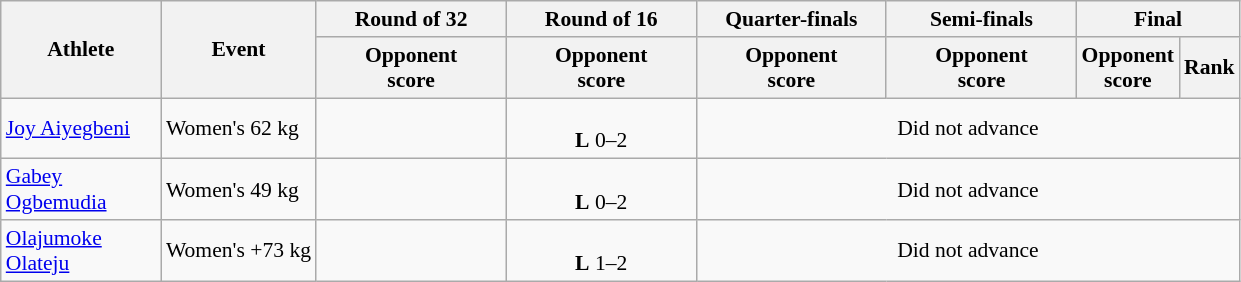<table class="wikitable" style="font-size:90%; text-align:center">
<tr>
<th rowspan="2" width="100">Athlete</th>
<th rowspan="2">Event</th>
<th width="120">Round of 32</th>
<th width="120">Round of 16</th>
<th width="120">Quarter-finals</th>
<th width="120">Semi-finals</th>
<th colspan="2" width="100">Final</th>
</tr>
<tr>
<th>Opponent<br>score</th>
<th>Opponent<br>score</th>
<th>Opponent<br>score</th>
<th>Opponent<br>score</th>
<th>Opponent<br>score</th>
<th>Rank</th>
</tr>
<tr>
<td align="left"><a href='#'>Joy Aiyegbeni</a></td>
<td align="left">Women's 62 kg</td>
<td></td>
<td><br><strong>L</strong> 0–2</td>
<td colspan="5">Did not advance</td>
</tr>
<tr>
<td align="left"><a href='#'>Gabey Ogbemudia</a></td>
<td align="left">Women's 49 kg</td>
<td></td>
<td><br><strong>L</strong> 0–2</td>
<td colspan="5">Did not advance</td>
</tr>
<tr>
<td align="left"><a href='#'>Olajumoke Olateju</a></td>
<td align="left">Women's +73 kg</td>
<td></td>
<td><br><strong>L</strong> 1–2</td>
<td colspan="5">Did not advance</td>
</tr>
</table>
